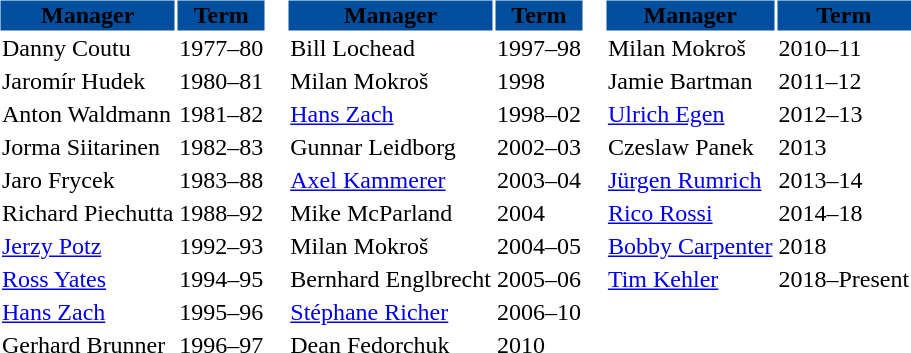<table>
<tr>
<td width="1"> </td>
<td valign="top"><br><table class="toccolours">
<tr>
<th style="background:#004F9E;"><span>Manager</span></th>
<th style="background:#004F9E;"><span>Term</span></th>
</tr>
<tr>
<td> Danny Coutu</td>
<td>1977–80</td>
</tr>
<tr>
<td> Jaromír Hudek</td>
<td>1980–81</td>
</tr>
<tr>
<td> Anton Waldmann</td>
<td>1981–82</td>
</tr>
<tr>
<td> Jorma Siitarinen</td>
<td>1982–83</td>
</tr>
<tr>
<td> Jaro Frycek</td>
<td>1983–88</td>
</tr>
<tr>
<td> Richard Piechutta</td>
<td>1988–92</td>
</tr>
<tr>
<td> <a href='#'>Jerzy Potz</a></td>
<td>1992–93</td>
</tr>
<tr>
<td> <a href='#'>Ross Yates</a></td>
<td>1994–95</td>
</tr>
<tr>
<td> <a href='#'>Hans Zach</a></td>
<td>1995–96</td>
</tr>
<tr>
<td> Gerhard Brunner</td>
<td>1996–97</td>
</tr>
<tr>
</tr>
</table>
</td>
<td width="1"> </td>
<td valign="top"><br><table class="toccolours">
<tr>
<th style="background:#004F9E;"><span>Manager</span></th>
<th style="background:#004F9E;"><span>Term</span></th>
</tr>
<tr>
<td> Bill Lochead</td>
<td>1997–98</td>
</tr>
<tr>
<td> Milan Mokroš</td>
<td>1998</td>
</tr>
<tr>
<td> <a href='#'>Hans Zach</a></td>
<td>1998–02</td>
</tr>
<tr>
<td> Gunnar Leidborg</td>
<td>2002–03</td>
</tr>
<tr>
<td> <a href='#'>Axel Kammerer</a></td>
<td>2003–04</td>
</tr>
<tr>
<td> Mike McParland</td>
<td>2004</td>
</tr>
<tr>
<td> Milan Mokroš</td>
<td>2004–05</td>
</tr>
<tr>
<td> Bernhard Englbrecht</td>
<td>2005–06</td>
</tr>
<tr>
<td> <a href='#'>Stéphane Richer</a></td>
<td>2006–10</td>
</tr>
<tr>
<td> Dean Fedorchuk</td>
<td>2010</td>
</tr>
<tr>
</tr>
</table>
</td>
<td width="1"> </td>
<td valign="top"><br><table class="toccolours">
<tr>
<th style="background:#004F9E;"><span>Manager</span></th>
<th style="background:#004F9E;"><span>Term</span></th>
</tr>
<tr>
<td> Milan Mokroš</td>
<td>2010–11</td>
</tr>
<tr>
<td> Jamie Bartman</td>
<td>2011–12</td>
</tr>
<tr>
<td> <a href='#'>Ulrich Egen</a></td>
<td>2012–13</td>
</tr>
<tr>
<td> Czeslaw Panek</td>
<td>2013</td>
</tr>
<tr>
<td> <a href='#'>Jürgen Rumrich</a></td>
<td>2013–14</td>
</tr>
<tr>
<td> <a href='#'>Rico Rossi</a></td>
<td>2014–18</td>
</tr>
<tr>
<td> <a href='#'>Bobby Carpenter</a></td>
<td>2018</td>
</tr>
<tr>
<td> <a href='#'>Tim Kehler</a></td>
<td>2018–Present</td>
</tr>
</table>
</td>
</tr>
</table>
